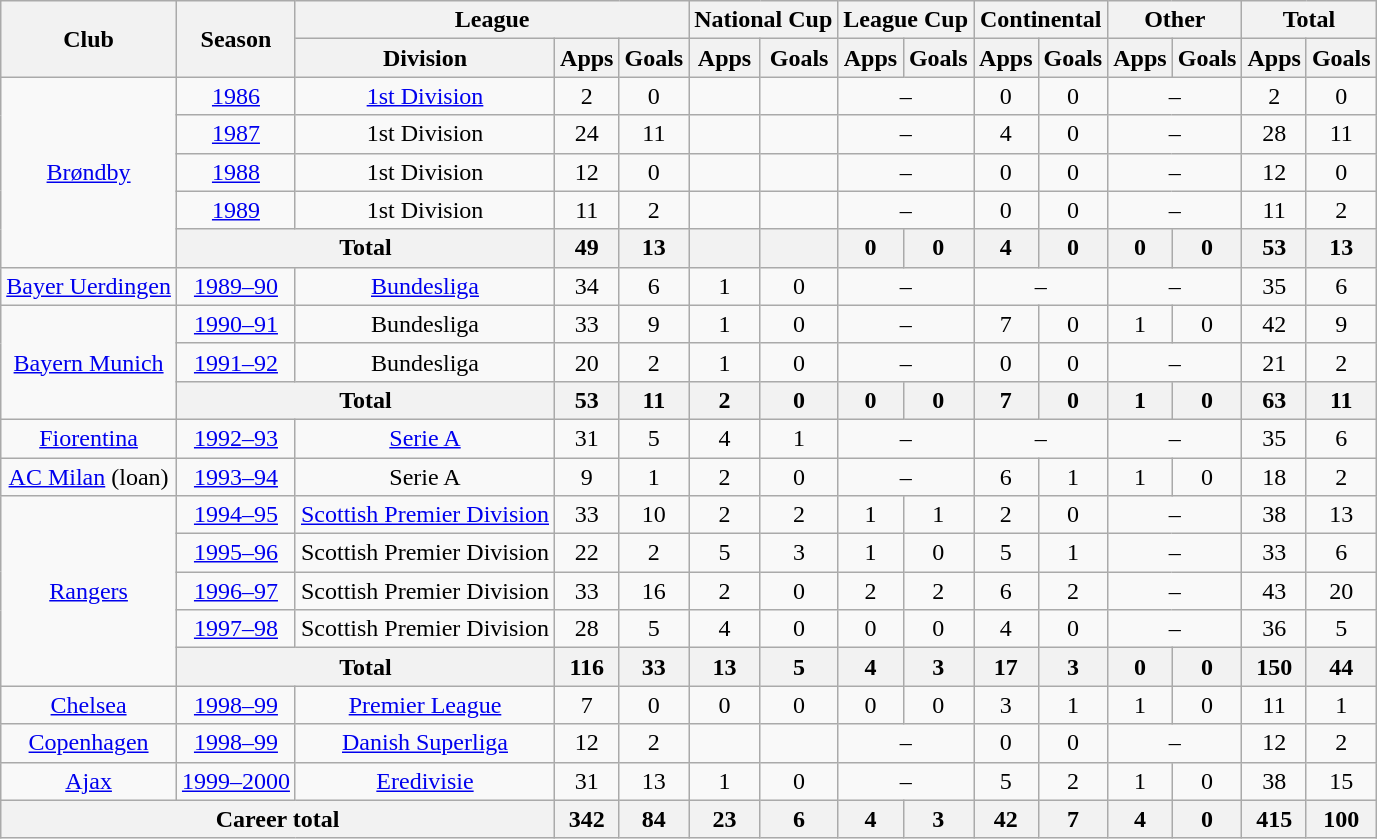<table class="wikitable" style="text-align:center">
<tr>
<th rowspan="2">Club</th>
<th rowspan="2">Season</th>
<th colspan="3">League</th>
<th colspan="2">National Cup</th>
<th colspan="2">League Cup</th>
<th colspan="2">Continental</th>
<th colspan="2">Other</th>
<th colspan="2">Total</th>
</tr>
<tr>
<th>Division</th>
<th>Apps</th>
<th>Goals</th>
<th>Apps</th>
<th>Goals</th>
<th>Apps</th>
<th>Goals</th>
<th>Apps</th>
<th>Goals</th>
<th>Apps</th>
<th>Goals</th>
<th>Apps</th>
<th>Goals</th>
</tr>
<tr>
<td rowspan="5"><a href='#'>Brøndby</a></td>
<td><a href='#'>1986</a></td>
<td><a href='#'>1st Division</a></td>
<td>2</td>
<td>0</td>
<td></td>
<td></td>
<td colspan="2">–</td>
<td>0</td>
<td>0</td>
<td colspan="2">–</td>
<td>2</td>
<td>0</td>
</tr>
<tr>
<td><a href='#'>1987</a></td>
<td>1st Division</td>
<td>24</td>
<td>11</td>
<td></td>
<td></td>
<td colspan="2">–</td>
<td>4</td>
<td>0</td>
<td colspan="2">–</td>
<td>28</td>
<td>11</td>
</tr>
<tr>
<td><a href='#'>1988</a></td>
<td>1st Division</td>
<td>12</td>
<td>0</td>
<td></td>
<td></td>
<td colspan="2">–</td>
<td>0</td>
<td>0</td>
<td colspan="2">–</td>
<td>12</td>
<td>0</td>
</tr>
<tr>
<td><a href='#'>1989</a></td>
<td>1st Division</td>
<td>11</td>
<td>2</td>
<td></td>
<td></td>
<td colspan="2">–</td>
<td>0</td>
<td>0</td>
<td colspan="2">–</td>
<td>11</td>
<td>2</td>
</tr>
<tr>
<th colspan="2">Total</th>
<th>49</th>
<th>13</th>
<th></th>
<th></th>
<th>0</th>
<th>0</th>
<th>4</th>
<th>0</th>
<th>0</th>
<th>0</th>
<th>53</th>
<th>13</th>
</tr>
<tr>
<td><a href='#'>Bayer Uerdingen</a></td>
<td><a href='#'>1989–90</a></td>
<td><a href='#'>Bundesliga</a></td>
<td>34</td>
<td>6</td>
<td>1</td>
<td>0</td>
<td colspan="2">–</td>
<td colspan="2">–</td>
<td colspan="2">–</td>
<td>35</td>
<td>6</td>
</tr>
<tr>
<td rowspan="3"><a href='#'>Bayern Munich</a></td>
<td><a href='#'>1990–91</a></td>
<td>Bundesliga</td>
<td>33</td>
<td>9</td>
<td>1</td>
<td>0</td>
<td colspan="2">–</td>
<td>7</td>
<td>0</td>
<td>1</td>
<td>0</td>
<td>42</td>
<td>9</td>
</tr>
<tr>
<td><a href='#'>1991–92</a></td>
<td>Bundesliga</td>
<td>20</td>
<td>2</td>
<td>1</td>
<td>0</td>
<td colspan="2">–</td>
<td>0</td>
<td>0</td>
<td colspan="2">–</td>
<td>21</td>
<td>2</td>
</tr>
<tr>
<th colspan="2">Total</th>
<th>53</th>
<th>11</th>
<th>2</th>
<th>0</th>
<th>0</th>
<th>0</th>
<th>7</th>
<th>0</th>
<th>1</th>
<th>0</th>
<th>63</th>
<th>11</th>
</tr>
<tr>
<td><a href='#'>Fiorentina</a></td>
<td><a href='#'>1992–93</a></td>
<td><a href='#'>Serie A</a></td>
<td>31</td>
<td>5</td>
<td>4</td>
<td>1</td>
<td colspan="2">–</td>
<td colspan="2">–</td>
<td colspan="2">–</td>
<td>35</td>
<td>6</td>
</tr>
<tr>
<td><a href='#'>AC Milan</a> (loan)</td>
<td><a href='#'>1993–94</a></td>
<td>Serie A</td>
<td>9</td>
<td>1</td>
<td>2</td>
<td>0</td>
<td colspan="2">–</td>
<td>6</td>
<td>1</td>
<td>1</td>
<td>0</td>
<td>18</td>
<td>2</td>
</tr>
<tr>
<td rowspan="5"><a href='#'>Rangers</a></td>
<td><a href='#'>1994–95</a></td>
<td><a href='#'>Scottish Premier Division</a></td>
<td>33</td>
<td>10</td>
<td>2</td>
<td>2</td>
<td>1</td>
<td>1</td>
<td>2</td>
<td>0</td>
<td colspan="2">–</td>
<td>38</td>
<td>13</td>
</tr>
<tr>
<td><a href='#'>1995–96</a></td>
<td>Scottish Premier Division</td>
<td>22</td>
<td>2</td>
<td>5</td>
<td>3</td>
<td>1</td>
<td>0</td>
<td>5</td>
<td>1</td>
<td colspan="2">–</td>
<td>33</td>
<td>6</td>
</tr>
<tr>
<td><a href='#'>1996–97</a></td>
<td>Scottish Premier Division</td>
<td>33</td>
<td>16</td>
<td>2</td>
<td>0</td>
<td>2</td>
<td>2</td>
<td>6</td>
<td>2</td>
<td colspan="2">–</td>
<td>43</td>
<td>20</td>
</tr>
<tr>
<td><a href='#'>1997–98</a></td>
<td>Scottish Premier Division</td>
<td>28</td>
<td>5</td>
<td>4</td>
<td>0</td>
<td>0</td>
<td>0</td>
<td>4</td>
<td>0</td>
<td colspan="2">–</td>
<td>36</td>
<td>5</td>
</tr>
<tr>
<th colspan="2">Total</th>
<th>116</th>
<th>33</th>
<th>13</th>
<th>5</th>
<th>4</th>
<th>3</th>
<th>17</th>
<th>3</th>
<th>0</th>
<th>0</th>
<th>150</th>
<th>44</th>
</tr>
<tr>
<td><a href='#'>Chelsea</a></td>
<td><a href='#'>1998–99</a></td>
<td><a href='#'>Premier League</a></td>
<td>7</td>
<td>0</td>
<td>0</td>
<td>0</td>
<td>0</td>
<td>0</td>
<td>3</td>
<td>1</td>
<td>1</td>
<td>0</td>
<td>11</td>
<td>1</td>
</tr>
<tr>
<td><a href='#'>Copenhagen</a></td>
<td><a href='#'>1998–99</a></td>
<td><a href='#'>Danish Superliga</a></td>
<td>12</td>
<td>2</td>
<td></td>
<td></td>
<td colspan="2">–</td>
<td>0</td>
<td>0</td>
<td colspan="2">–</td>
<td>12</td>
<td>2</td>
</tr>
<tr>
<td><a href='#'>Ajax</a></td>
<td><a href='#'>1999–2000</a></td>
<td><a href='#'>Eredivisie</a></td>
<td>31</td>
<td>13</td>
<td>1</td>
<td>0</td>
<td colspan="2">–</td>
<td>5</td>
<td>2</td>
<td>1</td>
<td>0</td>
<td>38</td>
<td>15</td>
</tr>
<tr>
<th colspan="3">Career total</th>
<th>342</th>
<th>84</th>
<th>23</th>
<th>6</th>
<th>4</th>
<th>3</th>
<th>42</th>
<th>7</th>
<th>4</th>
<th>0</th>
<th>415</th>
<th>100</th>
</tr>
</table>
